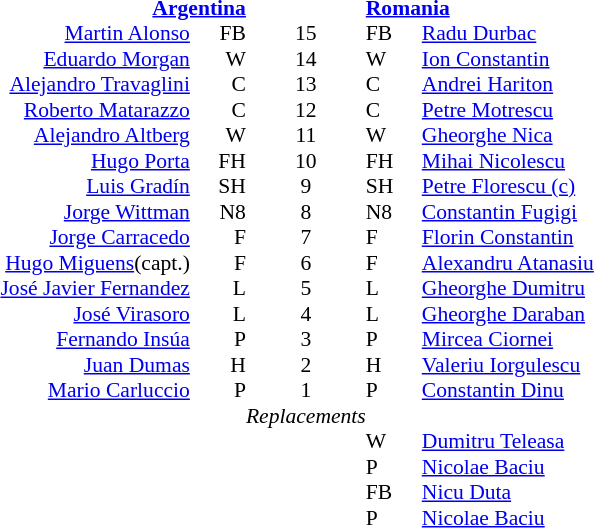<table width="100%" style="font-size: 90%; " cellspacing="0" cellpadding="0" align=center>
<tr>
<td width=41%; text-align=right></td>
<td width=3%; text-align:right></td>
<td width=4%; text-align:center></td>
<td width=3%; text-align:left></td>
<td width=49%; text-align:left></td>
</tr>
<tr>
<td colspan=2; align=right><strong><a href='#'>Argentina</a></strong></td>
<td></td>
<td colspan=2;><strong><a href='#'>Romania</a></strong></td>
</tr>
<tr>
<td align=right><a href='#'>Martin Alonso</a></td>
<td align="right">FB</td>
<td align=center>15</td>
<td>FB</td>
<td><a href='#'>Radu Durbac</a></td>
</tr>
<tr>
<td align=right><a href='#'>Eduardo Morgan</a></td>
<td align=right>W</td>
<td align=center>14</td>
<td>W</td>
<td><a href='#'>Ion Constantin</a></td>
</tr>
<tr>
<td align=right><a href='#'>Alejandro Travaglini</a></td>
<td align=right>C</td>
<td align=center>13</td>
<td>C</td>
<td><a href='#'>Andrei Hariton</a></td>
</tr>
<tr>
<td align=right><a href='#'>Roberto Matarazzo</a></td>
<td align=right>C</td>
<td align=center>12</td>
<td>C</td>
<td><a href='#'>Petre Motrescu</a></td>
</tr>
<tr>
<td align=right><a href='#'>Alejandro Altberg</a></td>
<td align=right>W</td>
<td align=center>11</td>
<td>W</td>
<td><a href='#'>Gheorghe Nica</a></td>
</tr>
<tr>
<td align=right><a href='#'>Hugo Porta</a></td>
<td align=right>FH</td>
<td align=center>10</td>
<td>FH</td>
<td><a href='#'>Mihai Nicolescu</a></td>
</tr>
<tr>
<td align=right><a href='#'>Luis Gradín</a></td>
<td align=right>SH</td>
<td align=center>9</td>
<td>SH</td>
<td><a href='#'>Petre Florescu (c)</a></td>
</tr>
<tr>
<td align=right><a href='#'>Jorge Wittman</a></td>
<td align=right>N8</td>
<td align=center>8</td>
<td>N8</td>
<td><a href='#'>Constantin Fugigi</a></td>
</tr>
<tr>
<td align=right><a href='#'>Jorge Carracedo</a></td>
<td align=right>F</td>
<td align=center>7</td>
<td>F</td>
<td><a href='#'>Florin Constantin</a></td>
</tr>
<tr>
<td align=right><a href='#'>Hugo Miguens</a>(capt.)</td>
<td align=right>F</td>
<td align=center>6</td>
<td>F</td>
<td><a href='#'>Alexandru Atanasiu</a></td>
</tr>
<tr>
<td align=right><a href='#'>José Javier Fernandez</a></td>
<td align="right">L</td>
<td align=center>5</td>
<td>L</td>
<td><a href='#'>Gheorghe Dumitru</a></td>
</tr>
<tr>
<td align=right><a href='#'>José Virasoro</a></td>
<td align=right>L</td>
<td align=center>4</td>
<td>L</td>
<td><a href='#'>Gheorghe Daraban</a></td>
</tr>
<tr>
<td align=right><a href='#'>Fernando Insúa</a></td>
<td align=right>P</td>
<td align=center>3</td>
<td>P</td>
<td><a href='#'>Mircea Ciornei</a></td>
</tr>
<tr>
<td align=right><a href='#'>Juan Dumas</a></td>
<td align=right>H</td>
<td align=center>2</td>
<td>H</td>
<td><a href='#'>Valeriu Iorgulescu</a></td>
</tr>
<tr>
<td align=right><a href='#'>Mario Carluccio</a></td>
<td align=right>P</td>
<td align=center>1</td>
<td>P</td>
<td><a href='#'>Constantin Dinu</a></td>
</tr>
<tr>
<td></td>
<td></td>
<td align=center><em>Replacements</em></td>
<td></td>
<td></td>
</tr>
<tr>
<td align=right></td>
<td align=right></td>
<td align=center></td>
<td>W</td>
<td><a href='#'>Dumitru Teleasa</a></td>
</tr>
<tr>
<td align=right></td>
<td align=right></td>
<td align=center></td>
<td>P</td>
<td><a href='#'>Nicolae Baciu</a></td>
</tr>
<tr>
<td align=right></td>
<td align=right></td>
<td align=center></td>
<td>FB</td>
<td><a href='#'>Nicu Duta</a></td>
</tr>
<tr>
<td align=right></td>
<td align=right></td>
<td align=center></td>
<td>P</td>
<td><a href='#'>Nicolae Baciu</a></td>
</tr>
</table>
